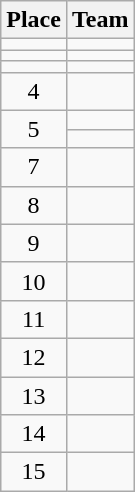<table class="wikitable">
<tr>
<th>Place</th>
<th>Team</th>
</tr>
<tr>
<td align=center></td>
<td></td>
</tr>
<tr>
<td align=center></td>
<td></td>
</tr>
<tr>
<td align=center></td>
<td></td>
</tr>
<tr>
<td align=center>4</td>
<td></td>
</tr>
<tr>
<td align=center rowspan="2">5</td>
<td></td>
</tr>
<tr>
<td></td>
</tr>
<tr>
<td align=center>7</td>
<td></td>
</tr>
<tr>
<td align=center>8</td>
<td></td>
</tr>
<tr>
<td align=center>9</td>
<td></td>
</tr>
<tr>
<td align=center>10</td>
<td></td>
</tr>
<tr>
<td align=center>11</td>
<td></td>
</tr>
<tr>
<td align=center>12</td>
<td></td>
</tr>
<tr>
<td align=center>13</td>
<td></td>
</tr>
<tr>
<td align=center>14</td>
<td></td>
</tr>
<tr>
<td align=center>15</td>
<td></td>
</tr>
</table>
